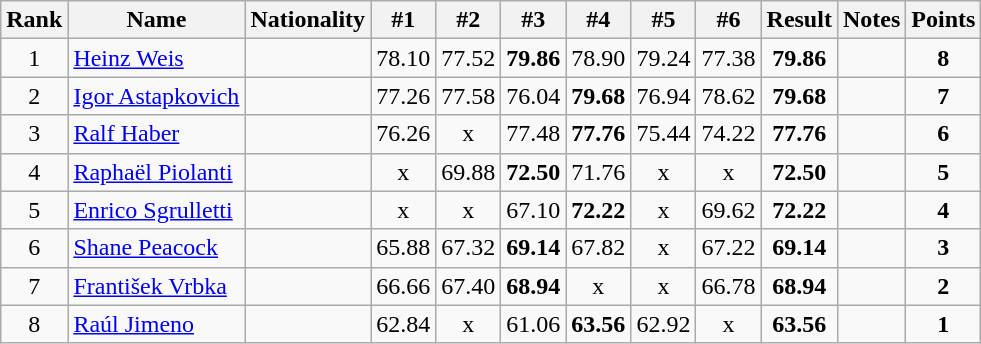<table class="wikitable sortable" style="text-align:center">
<tr>
<th>Rank</th>
<th>Name</th>
<th>Nationality</th>
<th>#1</th>
<th>#2</th>
<th>#3</th>
<th>#4</th>
<th>#5</th>
<th>#6</th>
<th>Result</th>
<th>Notes</th>
<th>Points</th>
</tr>
<tr>
<td>1</td>
<td align=left><a href='#'>Heinz Weis</a></td>
<td align=left></td>
<td>78.10</td>
<td>77.52</td>
<td><strong>79.86</strong></td>
<td>78.90</td>
<td>79.24</td>
<td>77.38</td>
<td><strong>79.86</strong></td>
<td></td>
<td><strong>8</strong></td>
</tr>
<tr>
<td>2</td>
<td align=left><a href='#'>Igor Astapkovich</a></td>
<td align=left></td>
<td>77.26</td>
<td>77.58</td>
<td>76.04</td>
<td><strong>79.68</strong></td>
<td>76.94</td>
<td>78.62</td>
<td><strong>79.68</strong></td>
<td></td>
<td><strong>7</strong></td>
</tr>
<tr>
<td>3</td>
<td align=left><a href='#'>Ralf Haber</a></td>
<td align=left></td>
<td>76.26</td>
<td>x</td>
<td>77.48</td>
<td><strong>77.76</strong></td>
<td>75.44</td>
<td>74.22</td>
<td><strong>77.76</strong></td>
<td></td>
<td><strong>6</strong></td>
</tr>
<tr>
<td>4</td>
<td align=left><a href='#'>Raphaël Piolanti</a></td>
<td align=left></td>
<td>x</td>
<td>69.88</td>
<td><strong>72.50</strong></td>
<td>71.76</td>
<td>x</td>
<td>x</td>
<td><strong>72.50</strong></td>
<td></td>
<td><strong>5</strong></td>
</tr>
<tr>
<td>5</td>
<td align=left><a href='#'>Enrico Sgrulletti</a></td>
<td align=left></td>
<td>x</td>
<td>x</td>
<td>67.10</td>
<td><strong>72.22</strong></td>
<td>x</td>
<td>69.62</td>
<td><strong>72.22</strong></td>
<td></td>
<td><strong>4</strong></td>
</tr>
<tr>
<td>6</td>
<td align=left><a href='#'>Shane Peacock</a></td>
<td align=left></td>
<td>65.88</td>
<td>67.32</td>
<td><strong>69.14</strong></td>
<td>67.82</td>
<td>x</td>
<td>67.22</td>
<td><strong>69.14</strong></td>
<td></td>
<td><strong>3</strong></td>
</tr>
<tr>
<td>7</td>
<td align=left><a href='#'>František Vrbka</a></td>
<td align=left></td>
<td>66.66</td>
<td>67.40</td>
<td><strong>68.94</strong></td>
<td>x</td>
<td>x</td>
<td>66.78</td>
<td><strong>68.94</strong></td>
<td></td>
<td><strong>2</strong></td>
</tr>
<tr>
<td>8</td>
<td align=left><a href='#'>Raúl Jimeno</a></td>
<td align=left></td>
<td>62.84</td>
<td>x</td>
<td>61.06</td>
<td><strong>63.56</strong></td>
<td>62.92</td>
<td>x</td>
<td><strong>63.56</strong></td>
<td></td>
<td><strong>1</strong></td>
</tr>
</table>
